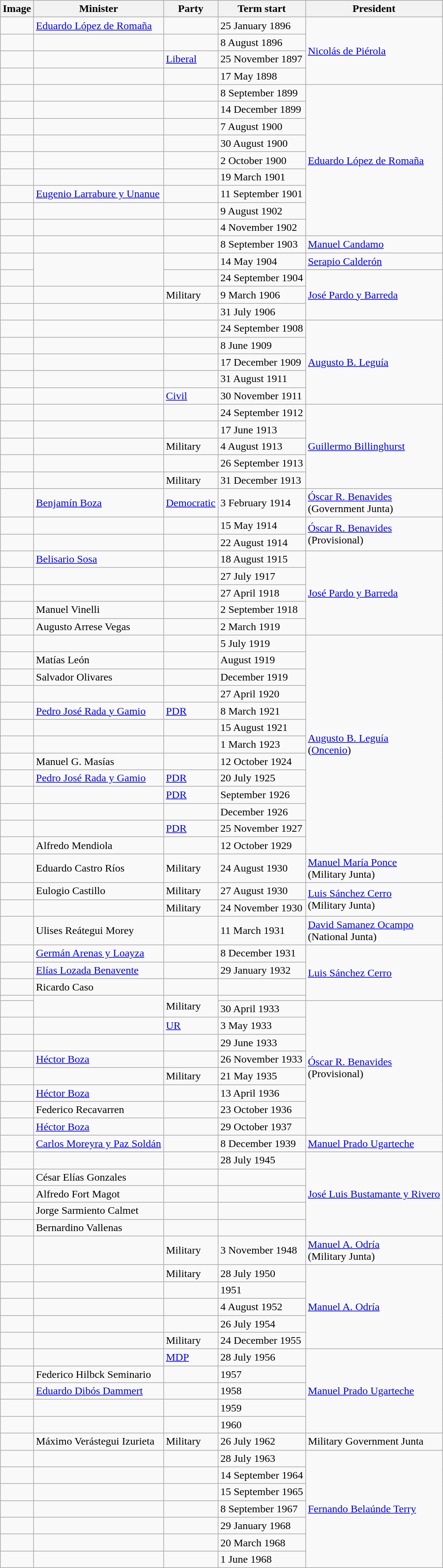<table class="wikitable" border="1" align="center">
<tr bgcolor="#ececec">
<th>Image</th>
<th>Minister</th>
<th>Party</th>
<th>Term start</th>
<th>President</th>
</tr>
<tr>
<td></td>
<td><a href='#'>Eduardo López de Romaña</a></td>
<td></td>
<td>25 January 1896</td>
<td rowspan=4><a href='#'>Nicolás de Piérola</a></td>
</tr>
<tr>
<td></td>
<td></td>
<td></td>
<td>8 August 1896</td>
</tr>
<tr>
<td></td>
<td></td>
<td><a href='#'>Liberal</a></td>
<td>25 November 1897</td>
</tr>
<tr>
<td></td>
<td></td>
<td></td>
<td>17 May 1898</td>
</tr>
<tr>
<td></td>
<td></td>
<td></td>
<td>8 September 1899</td>
<td rowspan=9><a href='#'>Eduardo López de Romaña</a></td>
</tr>
<tr>
<td></td>
<td></td>
<td></td>
<td>14 December 1899</td>
</tr>
<tr>
<td></td>
<td></td>
<td></td>
<td>7 August 1900</td>
</tr>
<tr>
<td></td>
<td></td>
<td></td>
<td>30 August 1900</td>
</tr>
<tr>
<td></td>
<td></td>
<td></td>
<td>2 October 1900</td>
</tr>
<tr>
<td></td>
<td></td>
<td></td>
<td>19 March 1901</td>
</tr>
<tr>
<td></td>
<td><a href='#'>Eugenio Larrabure y Unanue</a></td>
<td></td>
<td>11 September 1901</td>
</tr>
<tr>
<td></td>
<td></td>
<td></td>
<td>9 August 1902</td>
</tr>
<tr>
<td></td>
<td></td>
<td></td>
<td>4 November 1902</td>
</tr>
<tr>
<td></td>
<td></td>
<td></td>
<td>8 September 1903</td>
<td><a href='#'>Manuel Candamo</a></td>
</tr>
<tr>
<td></td>
<td rowspan=2></td>
<td></td>
<td>14 May 1904</td>
<td><a href='#'>Serapio Calderón</a></td>
</tr>
<tr>
<td></td>
<td></td>
<td>24 September 1904</td>
<td rowspan=3><a href='#'>José Pardo y Barreda</a></td>
</tr>
<tr>
<td></td>
<td></td>
<td>Military</td>
<td>9 March 1906</td>
</tr>
<tr>
<td></td>
<td></td>
<td></td>
<td>31 July 1906</td>
</tr>
<tr>
<td></td>
<td></td>
<td></td>
<td>24 September 1908</td>
<td rowspan=5><a href='#'>Augusto B. Leguía</a></td>
</tr>
<tr>
<td></td>
<td></td>
<td></td>
<td>8 June 1909</td>
</tr>
<tr>
<td></td>
<td></td>
<td></td>
<td>17 December 1909</td>
</tr>
<tr>
<td></td>
<td></td>
<td></td>
<td>31 August 1911</td>
</tr>
<tr>
<td></td>
<td></td>
<td><a href='#'>Civil</a></td>
<td>30 November 1911</td>
</tr>
<tr>
<td></td>
<td></td>
<td></td>
<td>24 September 1912</td>
<td rowspan=5><a href='#'>Guillermo Billinghurst</a></td>
</tr>
<tr>
<td></td>
<td></td>
<td></td>
<td>17 June 1913</td>
</tr>
<tr>
<td></td>
<td></td>
<td>Military</td>
<td>4 August 1913</td>
</tr>
<tr>
<td></td>
<td></td>
<td></td>
<td>26 September 1913</td>
</tr>
<tr>
<td></td>
<td></td>
<td>Military</td>
<td>31 December 1913</td>
</tr>
<tr>
<td></td>
<td><a href='#'>Benjamín Boza</a></td>
<td><a href='#'>Democratic</a></td>
<td>3 February 1914</td>
<td><a href='#'>Óscar R. Benavides</a><br>(Government Junta)</td>
</tr>
<tr>
<td></td>
<td></td>
<td></td>
<td>15 May 1914</td>
<td rowspan=2><a href='#'>Óscar R. Benavides</a><br>(Provisional)</td>
</tr>
<tr>
<td></td>
<td></td>
<td></td>
<td>22 August 1914</td>
</tr>
<tr>
<td></td>
<td><a href='#'>Belisario Sosa</a></td>
<td></td>
<td>18 August 1915</td>
<td rowspan=5><a href='#'>José Pardo y Barreda</a></td>
</tr>
<tr>
<td></td>
<td></td>
<td></td>
<td>27 July 1917</td>
</tr>
<tr>
<td></td>
<td></td>
<td></td>
<td>27 April 1918</td>
</tr>
<tr>
<td></td>
<td>Manuel Vinelli</td>
<td></td>
<td>2 September 1918</td>
</tr>
<tr>
<td></td>
<td>Augusto Arrese Vegas</td>
<td></td>
<td>2 March 1919</td>
</tr>
<tr>
<td></td>
<td></td>
<td></td>
<td>5 July 1919</td>
<td rowspan=13><a href='#'>Augusto B. Leguía</a> <br> (<a href='#'>Oncenio</a>)</td>
</tr>
<tr>
<td></td>
<td>Matías León</td>
<td></td>
<td>August 1919</td>
</tr>
<tr>
<td></td>
<td>Salvador Olivares</td>
<td></td>
<td>December 1919</td>
</tr>
<tr>
<td></td>
<td></td>
<td></td>
<td>27 April 1920</td>
</tr>
<tr>
<td></td>
<td><a href='#'>Pedro José Rada y Gamio</a></td>
<td><a href='#'>PDR</a></td>
<td>8 March 1921</td>
</tr>
<tr>
<td></td>
<td></td>
<td></td>
<td>15 August 1921</td>
</tr>
<tr>
<td></td>
<td></td>
<td></td>
<td>1 March 1923</td>
</tr>
<tr>
<td></td>
<td>Manuel G. Masías</td>
<td></td>
<td>12 October 1924</td>
</tr>
<tr>
<td></td>
<td><a href='#'>Pedro José Rada y Gamio</a></td>
<td><a href='#'>PDR</a></td>
<td>20 July 1925</td>
</tr>
<tr>
<td></td>
<td></td>
<td><a href='#'>PDR</a></td>
<td>September 1926</td>
</tr>
<tr>
<td></td>
<td></td>
<td></td>
<td>December 1926</td>
</tr>
<tr>
<td></td>
<td></td>
<td><a href='#'>PDR</a></td>
<td>25 November 1927</td>
</tr>
<tr>
<td></td>
<td>Alfredo Mendiola</td>
<td></td>
<td>12 October 1929</td>
</tr>
<tr>
<td></td>
<td>Eduardo Castro Ríos</td>
<td>Military</td>
<td>24 August 1930</td>
<td><a href='#'>Manuel María Ponce</a><br>(Military Junta)</td>
</tr>
<tr>
<td></td>
<td>Eulogio Castillo</td>
<td>Military</td>
<td>27 August 1930</td>
<td rowspan=2><a href='#'>Luis Sánchez Cerro</a><br>(Military Junta)</td>
</tr>
<tr>
<td></td>
<td></td>
<td>Military</td>
<td>24 November 1930</td>
</tr>
<tr>
<td></td>
<td>Ulises Reátegui Morey</td>
<td></td>
<td>11 March 1931</td>
<td><a href='#'>David Samanez Ocampo</a><br>(National Junta)</td>
</tr>
<tr>
<td></td>
<td><a href='#'>Germán Arenas y Loayza</a></td>
<td></td>
<td>8 December 1931</td>
<td rowspan=4><a href='#'>Luis Sánchez Cerro</a></td>
</tr>
<tr>
<td></td>
<td><a href='#'>Elías Lozada Benavente</a></td>
<td></td>
<td>29 January 1932</td>
</tr>
<tr>
<td></td>
<td>Ricardo Caso</td>
<td></td>
<td></td>
</tr>
<tr>
<td></td>
<td rowspan=2></td>
<td rowspan=2>Military</td>
<td></td>
</tr>
<tr>
<td></td>
<td>30 April 1933</td>
<td rowspan=8><a href='#'>Óscar R. Benavides</a><br>(Provisional)</td>
</tr>
<tr>
<td></td>
<td></td>
<td><a href='#'>UR</a></td>
<td>3 May 1933</td>
</tr>
<tr>
<td></td>
<td></td>
<td></td>
<td>29 June 1933</td>
</tr>
<tr>
<td></td>
<td><a href='#'>Héctor Boza</a></td>
<td></td>
<td>26 November 1933</td>
</tr>
<tr>
<td></td>
<td></td>
<td>Military</td>
<td>21 May 1935</td>
</tr>
<tr>
<td></td>
<td><a href='#'>Héctor Boza</a></td>
<td></td>
<td>13 April 1936</td>
</tr>
<tr>
<td></td>
<td>Federico Recavarren</td>
<td></td>
<td>23 October 1936</td>
</tr>
<tr>
<td></td>
<td><a href='#'>Héctor Boza</a></td>
<td></td>
<td>29 October 1937</td>
</tr>
<tr>
<td></td>
<td><a href='#'>Carlos Moreyra y Paz Soldán</a></td>
<td></td>
<td>8 December 1939</td>
<td><a href='#'>Manuel Prado Ugarteche</a></td>
</tr>
<tr>
<td></td>
<td></td>
<td></td>
<td>28 July 1945</td>
<td rowspan=5><a href='#'>José Luis Bustamante y Rivero</a></td>
</tr>
<tr>
<td></td>
<td>César Elías Gonzales</td>
<td></td>
<td></td>
</tr>
<tr>
<td></td>
<td>Alfredo Fort Magot</td>
<td></td>
<td></td>
</tr>
<tr>
<td></td>
<td>Jorge Sarmiento Calmet</td>
<td></td>
<td></td>
</tr>
<tr>
<td></td>
<td>Bernardino Vallenas</td>
<td></td>
<td></td>
</tr>
<tr>
<td></td>
<td></td>
<td>Military</td>
<td>3 November 1948</td>
<td><a href='#'>Manuel A. Odría</a><br>(Military Junta)</td>
</tr>
<tr>
<td></td>
<td></td>
<td>Military</td>
<td>28 July 1950</td>
<td rowspan=5><a href='#'>Manuel A. Odría</a></td>
</tr>
<tr>
<td></td>
<td></td>
<td></td>
<td>1951</td>
</tr>
<tr r>
<td></td>
<td></td>
<td></td>
<td>4 August 1952</td>
</tr>
<tr>
<td></td>
<td></td>
<td></td>
<td>26 July 1954</td>
</tr>
<tr>
<td></td>
<td></td>
<td>Military</td>
<td>24 December 1955</td>
</tr>
<tr>
<td></td>
<td></td>
<td><a href='#'>MDP</a></td>
<td>28 July 1956</td>
<td rowspan=5><a href='#'>Manuel Prado Ugarteche</a></td>
</tr>
<tr>
<td></td>
<td>Federico Hilbck Seminario</td>
<td></td>
<td>1957</td>
</tr>
<tr>
<td></td>
<td><a href='#'>Eduardo Dibós Dammert</a></td>
<td></td>
<td>1958</td>
</tr>
<tr>
<td></td>
<td></td>
<td></td>
<td>1959</td>
</tr>
<tr>
<td></td>
<td></td>
<td></td>
<td>1960</td>
</tr>
<tr>
<td></td>
<td>Máximo Verástegui Izurieta</td>
<td>Military</td>
<td>26 July 1962</td>
<td>Military Government Junta</td>
</tr>
<tr>
<td></td>
<td></td>
<td></td>
<td>28 July 1963</td>
<td rowspan=7><a href='#'>Fernando Belaúnde Terry</a></td>
</tr>
<tr>
<td></td>
<td></td>
<td></td>
<td>14 September 1964</td>
</tr>
<tr>
<td></td>
<td></td>
<td></td>
<td>15 September 1965</td>
</tr>
<tr>
<td></td>
<td></td>
<td></td>
<td>8 September 1967</td>
</tr>
<tr>
<td></td>
<td></td>
<td></td>
<td>29 January 1968</td>
</tr>
<tr>
<td></td>
<td></td>
<td></td>
<td>20 March 1968</td>
</tr>
<tr>
<td></td>
<td></td>
<td></td>
<td>1 June 1968</td>
</tr>
</table>
